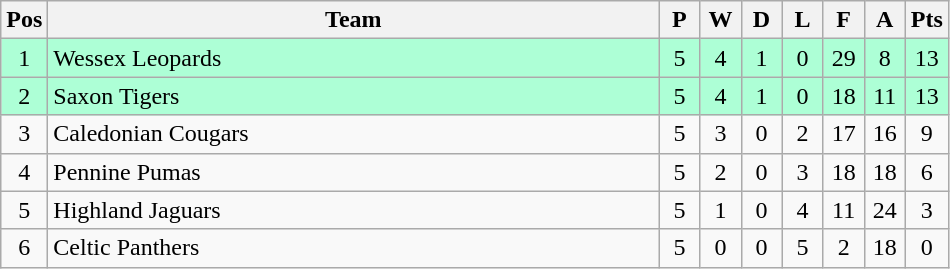<table class="wikitable" style="text-align:centre; margin-right:2em;">
<tr>
<th width=20>Pos</th>
<th width=400>Team</th>
<th width=20>P</th>
<th width=20>W</th>
<th width=20>D</th>
<th width=20>L</th>
<th width=20>F</th>
<th width=20>A</th>
<th width=20>Pts</th>
</tr>
<tr align=center style="background: #ADFFD6;">
<td>1</td>
<td align="left">Wessex Leopards</td>
<td>5</td>
<td>4</td>
<td>1</td>
<td>0</td>
<td>29</td>
<td>8</td>
<td>13</td>
</tr>
<tr align=center style="background: #ADFFD6;">
<td>2</td>
<td align="left">Saxon Tigers</td>
<td>5</td>
<td>4</td>
<td>1</td>
<td>0</td>
<td>18</td>
<td>11</td>
<td>13</td>
</tr>
<tr align=center>
<td>3</td>
<td align="left">Caledonian Cougars</td>
<td>5</td>
<td>3</td>
<td>0</td>
<td>2</td>
<td>17</td>
<td>16</td>
<td>9</td>
</tr>
<tr align=center>
<td>4</td>
<td align="left">Pennine Pumas</td>
<td>5</td>
<td>2</td>
<td>0</td>
<td>3</td>
<td>18</td>
<td>18</td>
<td>6</td>
</tr>
<tr align=center>
<td>5</td>
<td align="left">Highland Jaguars</td>
<td>5</td>
<td>1</td>
<td>0</td>
<td>4</td>
<td>11</td>
<td>24</td>
<td>3</td>
</tr>
<tr align=center>
<td>6</td>
<td align="left">Celtic Panthers</td>
<td>5</td>
<td>0</td>
<td>0</td>
<td>5</td>
<td>2</td>
<td>18</td>
<td>0</td>
</tr>
</table>
